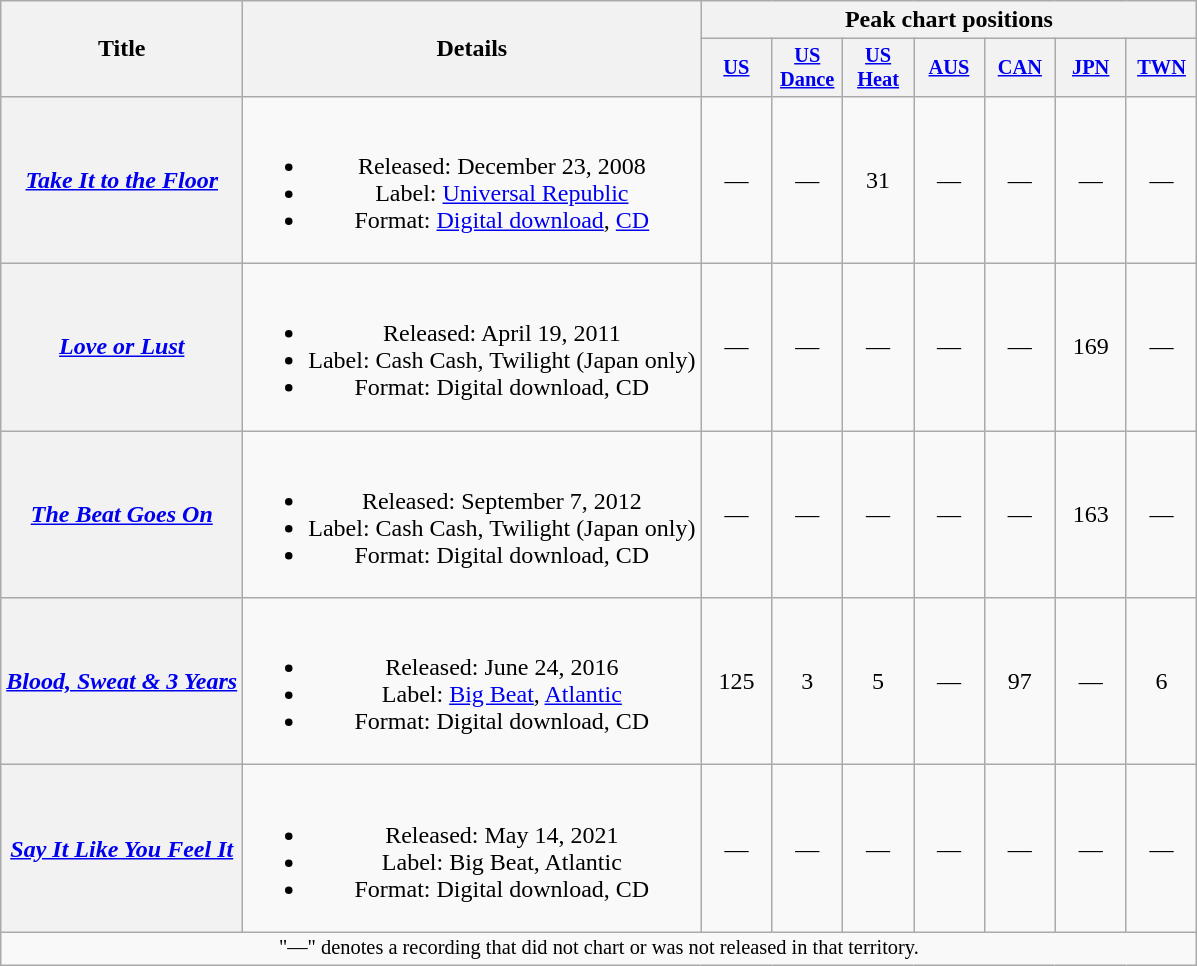<table class="wikitable plainrowheaders" style="text-align:center;">
<tr>
<th scope="col" rowspan="2">Title</th>
<th scope="col" rowspan="2">Details</th>
<th scope="col" colspan="7">Peak chart positions</th>
</tr>
<tr>
<th scope="col" style="width:3em;font-size:85%;"><a href='#'>US</a><br></th>
<th scope="col" style="width:3em;font-size:85%;"><a href='#'>US<br>Dance</a><br></th>
<th scope="col" style="width:3em;font-size:85%;"><a href='#'>US<br>Heat</a><br></th>
<th scope="col" style="width:3em;font-size:85%;"><a href='#'>AUS</a><br></th>
<th scope="col" style="width:3em;font-size:85%;"><a href='#'>CAN</a><br></th>
<th scope="col" style="width:3em;font-size:85%;"><a href='#'>JPN</a><br></th>
<th scope="col" style="width:3em;font-size:85%;"><a href='#'>TWN</a><br></th>
</tr>
<tr>
<th scope="row"><em><a href='#'>Take It to the Floor</a></em></th>
<td><br><ul><li>Released: December 23, 2008</li><li>Label: <a href='#'>Universal Republic</a></li><li>Format: <a href='#'>Digital download</a>, <a href='#'>CD</a></li></ul></td>
<td>—</td>
<td>—</td>
<td>31</td>
<td>—</td>
<td>—</td>
<td>—</td>
<td>—</td>
</tr>
<tr>
<th scope="row"><em><a href='#'>Love or Lust</a></em></th>
<td><br><ul><li>Released: April 19, 2011</li><li>Label: Cash Cash, Twilight (Japan only)</li><li>Format: Digital download, CD</li></ul></td>
<td>—</td>
<td>—</td>
<td>—</td>
<td>—</td>
<td>—</td>
<td>169</td>
<td>—</td>
</tr>
<tr>
<th scope="row"><em><a href='#'>The Beat Goes On</a></em></th>
<td><br><ul><li>Released: September 7, 2012</li><li>Label: Cash Cash, Twilight (Japan only)</li><li>Format: Digital download, CD</li></ul></td>
<td>—</td>
<td>—</td>
<td>—</td>
<td>—</td>
<td>—</td>
<td>163</td>
<td>—</td>
</tr>
<tr>
<th scope="row"><em><a href='#'>Blood, Sweat & 3 Years</a></em></th>
<td><br><ul><li>Released: June 24, 2016</li><li>Label: <a href='#'>Big Beat</a>, <a href='#'>Atlantic</a></li><li>Format: Digital download, CD</li></ul></td>
<td>125</td>
<td>3</td>
<td>5</td>
<td>—</td>
<td>97</td>
<td>—</td>
<td>6</td>
</tr>
<tr>
<th scope="row"><em><a href='#'>Say It Like You Feel It</a></em></th>
<td><br><ul><li>Released: May 14, 2021</li><li>Label: Big Beat, Atlantic</li><li>Format: Digital download, CD</li></ul></td>
<td>—</td>
<td>—</td>
<td>—</td>
<td>—</td>
<td>—</td>
<td>—</td>
<td>—</td>
</tr>
<tr>
<td colspan="16" style="font-size:85%">"—" denotes a recording that did not chart or was not released in that territory.</td>
</tr>
</table>
